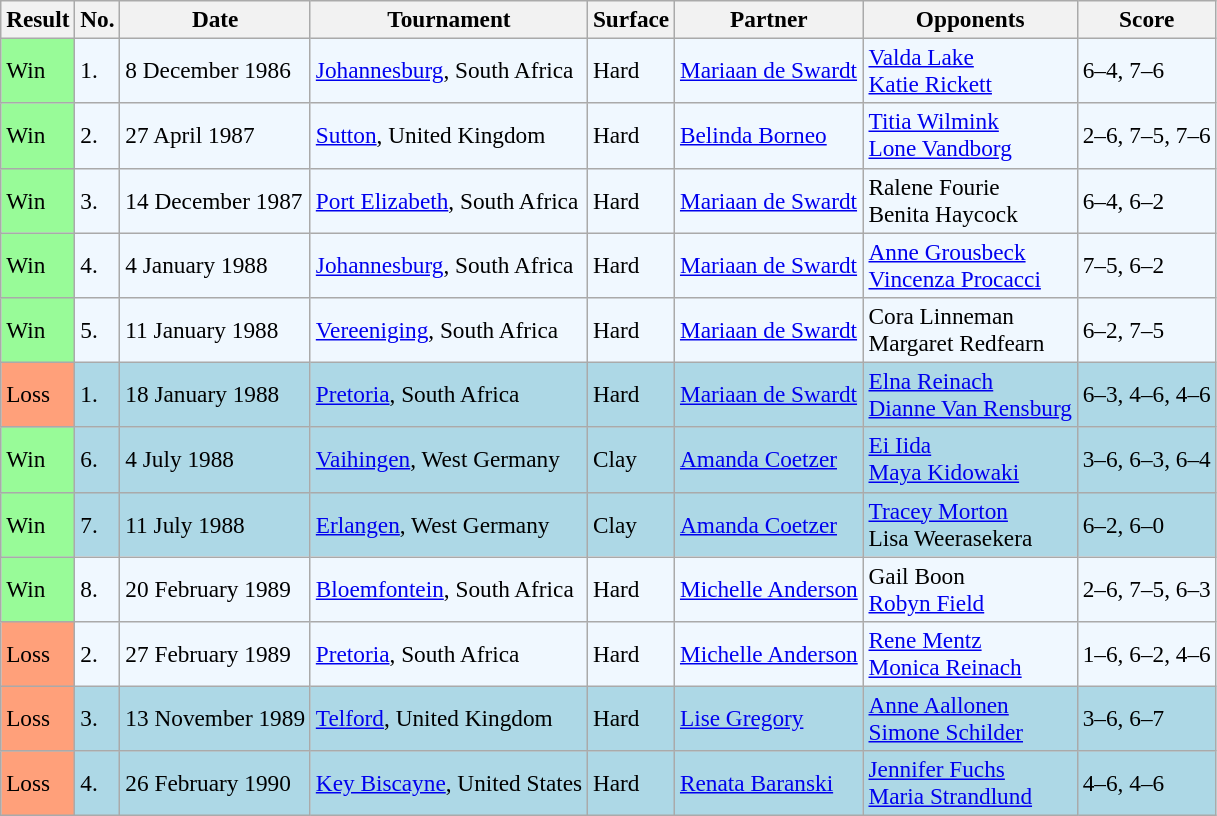<table class="sortable wikitable" style=font-size:97%>
<tr>
<th>Result</th>
<th>No.</th>
<th>Date</th>
<th>Tournament</th>
<th>Surface</th>
<th>Partner</th>
<th>Opponents</th>
<th>Score</th>
</tr>
<tr style="background:#f0f8ff;">
<td style="background:#98fb98;">Win</td>
<td>1.</td>
<td>8 December 1986</td>
<td><a href='#'>Johannesburg</a>, South Africa</td>
<td>Hard</td>
<td> <a href='#'>Mariaan de Swardt</a></td>
<td> <a href='#'>Valda Lake</a> <br>  <a href='#'>Katie Rickett</a></td>
<td>6–4, 7–6</td>
</tr>
<tr style="background:#f0f8ff;">
<td style="background:#98fb98;">Win</td>
<td>2.</td>
<td>27 April 1987</td>
<td><a href='#'>Sutton</a>, United Kingdom</td>
<td>Hard</td>
<td> <a href='#'>Belinda Borneo</a></td>
<td> <a href='#'>Titia Wilmink</a> <br>  <a href='#'>Lone Vandborg</a></td>
<td>2–6, 7–5, 7–6</td>
</tr>
<tr style="background:#f0f8ff;">
<td style="background:#98fb98;">Win</td>
<td>3.</td>
<td>14 December 1987</td>
<td><a href='#'>Port Elizabeth</a>, South Africa</td>
<td>Hard</td>
<td> <a href='#'>Mariaan de Swardt</a></td>
<td> Ralene Fourie <br>  Benita Haycock</td>
<td>6–4, 6–2</td>
</tr>
<tr style="background:#f0f8ff;">
<td style="background:#98fb98;">Win</td>
<td>4.</td>
<td>4 January 1988</td>
<td><a href='#'>Johannesburg</a>, South Africa</td>
<td>Hard</td>
<td> <a href='#'>Mariaan de Swardt</a></td>
<td> <a href='#'>Anne Grousbeck</a> <br>  <a href='#'>Vincenza Procacci</a></td>
<td>7–5, 6–2</td>
</tr>
<tr style="background:#f0f8ff;">
<td style="background:#98fb98;">Win</td>
<td>5.</td>
<td>11 January 1988</td>
<td><a href='#'>Vereeniging</a>, South Africa</td>
<td>Hard</td>
<td> <a href='#'>Mariaan de Swardt</a></td>
<td> Cora Linneman <br>  Margaret Redfearn</td>
<td>6–2, 7–5</td>
</tr>
<tr bgcolor=lightblue>
<td style="background:#ffa07a;">Loss</td>
<td>1.</td>
<td>18 January 1988</td>
<td><a href='#'>Pretoria</a>, South Africa</td>
<td>Hard</td>
<td> <a href='#'>Mariaan de Swardt</a></td>
<td> <a href='#'>Elna Reinach</a> <br>  <a href='#'>Dianne Van Rensburg</a></td>
<td>6–3, 4–6, 4–6</td>
</tr>
<tr style="background:lightblue;">
<td style="background:#98fb98;">Win</td>
<td>6.</td>
<td>4 July 1988</td>
<td><a href='#'>Vaihingen</a>, West Germany</td>
<td>Clay</td>
<td> <a href='#'>Amanda Coetzer</a></td>
<td> <a href='#'>Ei Iida</a> <br>  <a href='#'>Maya Kidowaki</a></td>
<td>3–6, 6–3, 6–4</td>
</tr>
<tr style="background:lightblue;">
<td style="background:#98fb98;">Win</td>
<td>7.</td>
<td>11 July 1988</td>
<td><a href='#'>Erlangen</a>, West Germany</td>
<td>Clay</td>
<td> <a href='#'>Amanda Coetzer</a></td>
<td> <a href='#'>Tracey Morton</a> <br>  Lisa Weerasekera</td>
<td>6–2, 6–0</td>
</tr>
<tr style="background:#f0f8ff;">
<td style="background:#98fb98;">Win</td>
<td>8.</td>
<td>20 February 1989</td>
<td><a href='#'>Bloemfontein</a>, South Africa</td>
<td>Hard</td>
<td> <a href='#'>Michelle Anderson</a></td>
<td> Gail Boon <br>  <a href='#'>Robyn Field</a></td>
<td>2–6, 7–5, 6–3</td>
</tr>
<tr style="background:#f0f8ff;">
<td style="background:#ffa07a;">Loss</td>
<td>2.</td>
<td>27 February 1989</td>
<td><a href='#'>Pretoria</a>, South Africa</td>
<td>Hard</td>
<td> <a href='#'>Michelle Anderson</a></td>
<td> <a href='#'>Rene Mentz</a> <br>  <a href='#'>Monica Reinach</a></td>
<td>1–6, 6–2, 4–6</td>
</tr>
<tr style="background:lightblue;">
<td style="background:#ffa07a;">Loss</td>
<td>3.</td>
<td>13 November 1989</td>
<td><a href='#'>Telford</a>, United Kingdom</td>
<td>Hard</td>
<td> <a href='#'>Lise Gregory</a></td>
<td> <a href='#'>Anne Aallonen</a> <br>  <a href='#'>Simone Schilder</a></td>
<td>3–6, 6–7</td>
</tr>
<tr style="background:lightblue;">
<td style="background:#ffa07a;">Loss</td>
<td>4.</td>
<td>26 February 1990</td>
<td><a href='#'>Key Biscayne</a>, United States</td>
<td>Hard</td>
<td> <a href='#'>Renata Baranski</a></td>
<td> <a href='#'>Jennifer Fuchs</a> <br>  <a href='#'>Maria Strandlund</a></td>
<td>4–6, 4–6</td>
</tr>
</table>
